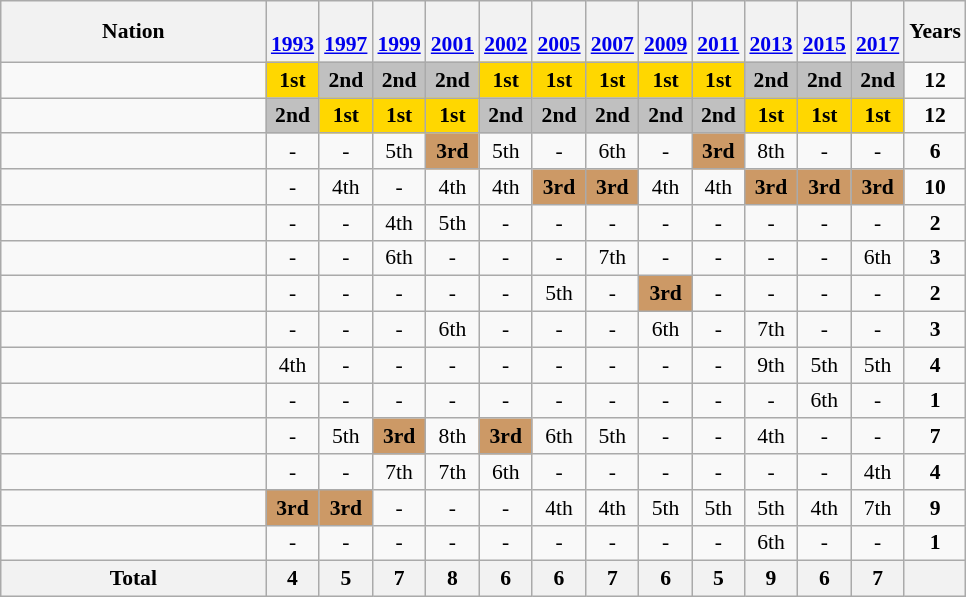<table class="wikitable" style="text-align:center; font-size:90%">
<tr>
<th width=170>Nation</th>
<th><br><a href='#'>1993</a></th>
<th><br><a href='#'>1997</a></th>
<th><br><a href='#'>1999</a></th>
<th><br><a href='#'>2001</a></th>
<th><br><a href='#'>2002</a></th>
<th><br><a href='#'>2005</a></th>
<th><br><a href='#'>2007</a></th>
<th><br><a href='#'>2009</a></th>
<th><br><a href='#'>2011</a></th>
<th><br><a href='#'>2013</a></th>
<th><br><a href='#'>2015</a></th>
<th><br><a href='#'>2017</a></th>
<th>Years</th>
</tr>
<tr>
<td align=left></td>
<td bgcolor=gold><strong>1st</strong></td>
<td bgcolor=silver><strong>2nd</strong></td>
<td bgcolor=silver><strong>2nd</strong></td>
<td bgcolor=silver><strong>2nd</strong></td>
<td bgcolor=gold><strong>1st</strong></td>
<td bgcolor=gold><strong>1st</strong></td>
<td bgcolor=gold><strong>1st</strong></td>
<td bgcolor=gold><strong>1st</strong></td>
<td bgcolor=gold><strong>1st</strong></td>
<td bgcolor=silver><strong>2nd</strong></td>
<td bgcolor=silver><strong>2nd</strong></td>
<td bgcolor=silver><strong>2nd</strong></td>
<td><strong>12</strong></td>
</tr>
<tr>
<td align=left></td>
<td bgcolor=silver><strong>2nd</strong></td>
<td bgcolor=gold><strong>1st</strong></td>
<td bgcolor=gold><strong>1st</strong></td>
<td bgcolor=gold><strong>1st</strong></td>
<td bgcolor=silver><strong>2nd</strong></td>
<td bgcolor=silver><strong>2nd</strong></td>
<td bgcolor=silver><strong>2nd</strong></td>
<td bgcolor=silver><strong>2nd</strong></td>
<td bgcolor=silver><strong>2nd</strong></td>
<td bgcolor=gold><strong>1st</strong></td>
<td bgcolor=gold><strong>1st</strong></td>
<td bgcolor=gold><strong>1st</strong></td>
<td><strong>12</strong></td>
</tr>
<tr>
<td align=left></td>
<td>-</td>
<td>-</td>
<td>5th</td>
<td bgcolor=#cc9966><strong>3rd</strong></td>
<td>5th</td>
<td>-</td>
<td>6th</td>
<td>-</td>
<td bgcolor=#cc9966><strong>3rd</strong></td>
<td>8th</td>
<td>-</td>
<td>-</td>
<td><strong>6</strong></td>
</tr>
<tr>
<td align=left></td>
<td>-</td>
<td>4th</td>
<td>-</td>
<td>4th</td>
<td>4th</td>
<td bgcolor=#cc9966><strong>3rd</strong></td>
<td bgcolor=#cc9966><strong>3rd</strong></td>
<td>4th</td>
<td>4th</td>
<td bgcolor=#cc9966><strong>3rd</strong></td>
<td bgcolor=#cc9966><strong>3rd</strong></td>
<td bgcolor=#cc9966><strong>3rd</strong></td>
<td><strong>10</strong></td>
</tr>
<tr>
<td align=left></td>
<td>-</td>
<td>-</td>
<td>4th</td>
<td>5th</td>
<td>-</td>
<td>-</td>
<td>-</td>
<td>-</td>
<td>-</td>
<td>-</td>
<td>-</td>
<td>-</td>
<td><strong>2</strong></td>
</tr>
<tr>
<td align=left></td>
<td>-</td>
<td>-</td>
<td>6th</td>
<td>-</td>
<td>-</td>
<td>-</td>
<td>7th</td>
<td>-</td>
<td>-</td>
<td>-</td>
<td>-</td>
<td>6th</td>
<td><strong>3</strong></td>
</tr>
<tr>
<td align=left></td>
<td>-</td>
<td>-</td>
<td>-</td>
<td>-</td>
<td>-</td>
<td>5th</td>
<td>-</td>
<td bgcolor=#cc9966><strong>3rd</strong></td>
<td>-</td>
<td>-</td>
<td>-</td>
<td>-</td>
<td><strong>2</strong></td>
</tr>
<tr>
<td align=left></td>
<td>-</td>
<td>-</td>
<td>-</td>
<td>6th</td>
<td>-</td>
<td>-</td>
<td>-</td>
<td>6th</td>
<td>-</td>
<td>7th</td>
<td>-</td>
<td>-</td>
<td><strong>3</strong></td>
</tr>
<tr>
<td align=left></td>
<td>4th</td>
<td>-</td>
<td>-</td>
<td>-</td>
<td>-</td>
<td>-</td>
<td>-</td>
<td>-</td>
<td>-</td>
<td>9th</td>
<td>5th</td>
<td>5th</td>
<td><strong>4</strong></td>
</tr>
<tr>
<td align=left></td>
<td>-</td>
<td>-</td>
<td>-</td>
<td>-</td>
<td>-</td>
<td>-</td>
<td>-</td>
<td>-</td>
<td>-</td>
<td>-</td>
<td>6th</td>
<td>-</td>
<td><strong>1</strong></td>
</tr>
<tr>
<td align=left></td>
<td>-</td>
<td>5th</td>
<td bgcolor=#cc9966><strong>3rd</strong></td>
<td>8th</td>
<td bgcolor=#cc9966><strong>3rd</strong></td>
<td>6th</td>
<td>5th</td>
<td>-</td>
<td>-</td>
<td>4th</td>
<td>-</td>
<td>-</td>
<td><strong>7</strong></td>
</tr>
<tr>
<td align=left></td>
<td>-</td>
<td>-</td>
<td>7th</td>
<td>7th</td>
<td>6th</td>
<td>-</td>
<td>-</td>
<td>-</td>
<td>-</td>
<td>-</td>
<td>-</td>
<td>4th</td>
<td><strong>4</strong></td>
</tr>
<tr>
<td align=left></td>
<td bgcolor=#cc9966><strong>3rd</strong></td>
<td bgcolor=#cc9966><strong>3rd</strong></td>
<td>-</td>
<td>-</td>
<td>-</td>
<td>4th</td>
<td>4th</td>
<td>5th</td>
<td>5th</td>
<td>5th</td>
<td>4th</td>
<td>7th</td>
<td><strong>9</strong></td>
</tr>
<tr>
<td align=left></td>
<td>-</td>
<td>-</td>
<td>-</td>
<td>-</td>
<td>-</td>
<td>-</td>
<td>-</td>
<td>-</td>
<td>-</td>
<td>6th</td>
<td>-</td>
<td>-</td>
<td><strong>1</strong></td>
</tr>
<tr>
<th>Total</th>
<th>4</th>
<th>5</th>
<th>7</th>
<th>8</th>
<th>6</th>
<th>6</th>
<th>7</th>
<th>6</th>
<th>5</th>
<th>9</th>
<th>6</th>
<th>7</th>
<th></th>
</tr>
</table>
